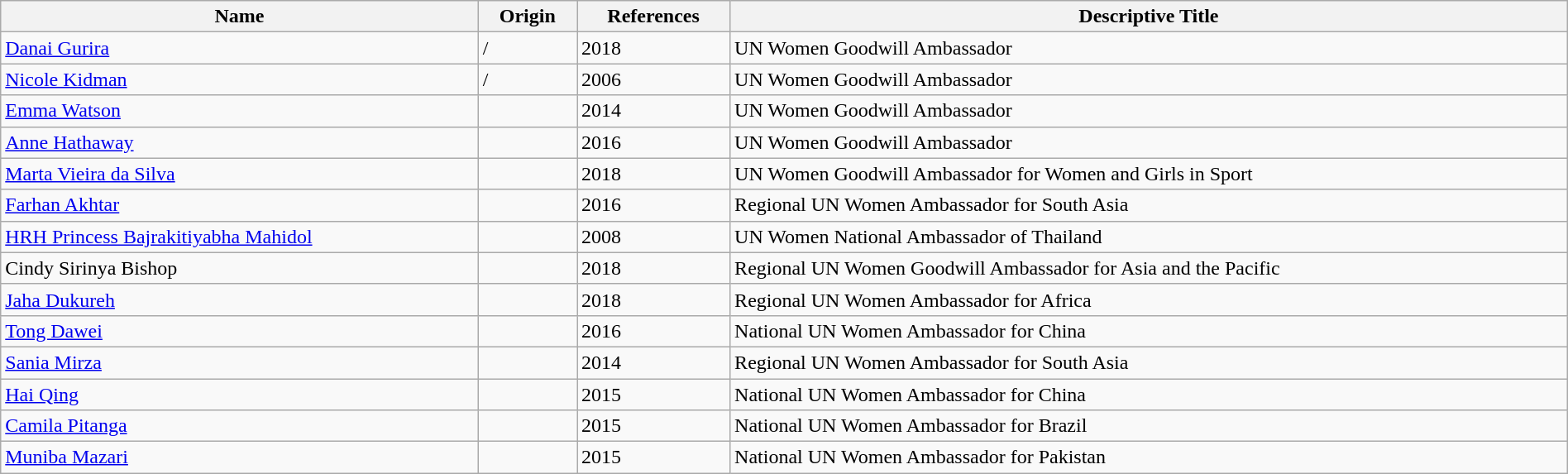<table class="wikitable sortable" style="width: 100%;">
<tr>
<th>Name</th>
<th>Origin</th>
<th>References</th>
<th>Descriptive Title</th>
</tr>
<tr>
<td><a href='#'>Danai Gurira</a></td>
<td> / </td>
<td>2018</td>
<td>UN Women Goodwill Ambassador</td>
</tr>
<tr>
<td><a href='#'>Nicole Kidman</a></td>
<td> / </td>
<td>2006</td>
<td>UN Women Goodwill Ambassador</td>
</tr>
<tr>
<td><a href='#'>Emma Watson</a></td>
<td></td>
<td>2014</td>
<td>UN Women Goodwill Ambassador</td>
</tr>
<tr>
<td><a href='#'>Anne Hathaway</a></td>
<td></td>
<td>2016</td>
<td>UN Women Goodwill Ambassador</td>
</tr>
<tr>
<td><a href='#'>Marta Vieira da Silva</a></td>
<td></td>
<td>2018</td>
<td>UN Women Goodwill Ambassador for Women and Girls in Sport</td>
</tr>
<tr>
<td><a href='#'>Farhan Akhtar</a></td>
<td></td>
<td>2016</td>
<td>Regional UN Women Ambassador for South Asia</td>
</tr>
<tr>
<td><a href='#'>HRH Princess Bajrakitiyabha Mahidol</a></td>
<td></td>
<td>2008</td>
<td>UN Women National Ambassador of Thailand</td>
</tr>
<tr>
<td>Cindy Sirinya Bishop</td>
<td></td>
<td>2018</td>
<td>Regional UN Women Goodwill Ambassador for Asia and the Pacific</td>
</tr>
<tr>
<td><a href='#'>Jaha Dukureh</a></td>
<td></td>
<td>2018</td>
<td>Regional UN Women Ambassador for Africa</td>
</tr>
<tr>
<td><a href='#'>Tong Dawei</a></td>
<td></td>
<td>2016</td>
<td>National UN Women Ambassador for China</td>
</tr>
<tr>
<td><a href='#'>Sania Mirza</a></td>
<td></td>
<td>2014</td>
<td>Regional UN Women Ambassador for South Asia</td>
</tr>
<tr>
<td><a href='#'>Hai Qing</a></td>
<td></td>
<td>2015</td>
<td>National UN Women Ambassador for China</td>
</tr>
<tr>
<td><a href='#'>Camila Pitanga</a></td>
<td></td>
<td>2015</td>
<td>National UN Women Ambassador for Brazil</td>
</tr>
<tr>
<td><a href='#'>Muniba Mazari</a></td>
<td></td>
<td>2015</td>
<td>National UN Women Ambassador for Pakistan</td>
</tr>
</table>
